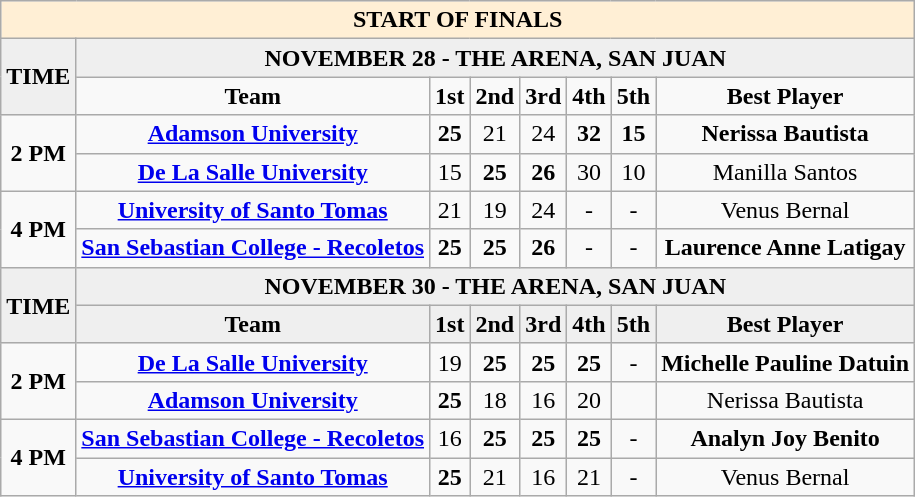<table class="wikitable" style="text-align: center">
<tr style="background:papayawhip;">
<td colspan=8><strong>START OF FINALS</strong></td>
</tr>
<tr style="background:#efefef;">
<td rowspan=2><strong>TIME</strong></td>
<td colspan=7><strong>NOVEMBER 28 - THE ARENA, SAN JUAN </strong></td>
</tr>
<tr>
<td><strong>Team</strong></td>
<td><strong>1st</strong></td>
<td><strong>2nd</strong></td>
<td><strong>3rd</strong></td>
<td><strong>4th</strong></td>
<td><strong>5th</strong></td>
<td><strong>Best Player</strong></td>
</tr>
<tr>
<td rowspan=2><strong>2 PM</strong></td>
<td><strong>  <a href='#'>Adamson University</a></strong></td>
<td><strong>25</strong></td>
<td>21</td>
<td>24</td>
<td><strong>32</strong></td>
<td><strong>15</strong></td>
<td><strong>Nerissa Bautista</strong></td>
</tr>
<tr>
<td><strong>  <a href='#'>De La Salle University</a> </strong></td>
<td>15</td>
<td><strong>25</strong></td>
<td><strong>26</strong></td>
<td>30</td>
<td>10</td>
<td>Manilla Santos</td>
</tr>
<tr>
<td rowspan=2><strong>4 PM</strong></td>
<td><strong>  <a href='#'>University of Santo Tomas</a></strong></td>
<td>21</td>
<td>19</td>
<td>24</td>
<td>-</td>
<td>-</td>
<td>Venus Bernal</td>
</tr>
<tr>
<td><strong>  <a href='#'>San Sebastian College - Recoletos</a> </strong></td>
<td><strong>25</strong></td>
<td><strong>25</strong></td>
<td><strong>26</strong></td>
<td>-</td>
<td>-</td>
<td><strong>Laurence Anne Latigay</strong></td>
</tr>
<tr style="background:#efefef;">
<td rowspan=2><strong>TIME</strong></td>
<td colspan=7><strong>NOVEMBER 30 - THE ARENA, SAN JUAN</strong></td>
</tr>
<tr style="background:#efefef;">
<td><strong>Team</strong></td>
<td><strong>1st</strong></td>
<td><strong>2nd</strong></td>
<td><strong>3rd</strong></td>
<td><strong>4th</strong></td>
<td><strong>5th</strong></td>
<td><strong>Best Player</strong></td>
</tr>
<tr>
<td rowspan=2><strong>2 PM</strong></td>
<td><strong>  <a href='#'>De La Salle University</a> </strong></td>
<td>19</td>
<td><strong>25</strong></td>
<td><strong>25</strong></td>
<td><strong>25</strong></td>
<td>-</td>
<td><strong>Michelle Pauline Datuin</strong></td>
</tr>
<tr>
<td><strong>  <a href='#'>Adamson University</a></strong></td>
<td><strong>25</strong></td>
<td>18</td>
<td>16</td>
<td>20</td>
<td></td>
<td>Nerissa Bautista</td>
</tr>
<tr>
<td rowspan=2><strong>4 PM</strong></td>
<td><strong>  <a href='#'>San Sebastian College - Recoletos</a> </strong></td>
<td>16</td>
<td><strong>25</strong></td>
<td><strong>25</strong></td>
<td><strong>25</strong></td>
<td>-</td>
<td><strong>Analyn Joy Benito</strong></td>
</tr>
<tr>
<td><strong>  <a href='#'>University of Santo Tomas</a></strong></td>
<td><strong>25</strong></td>
<td>21</td>
<td>16</td>
<td>21</td>
<td>-</td>
<td>Venus Bernal</td>
</tr>
</table>
